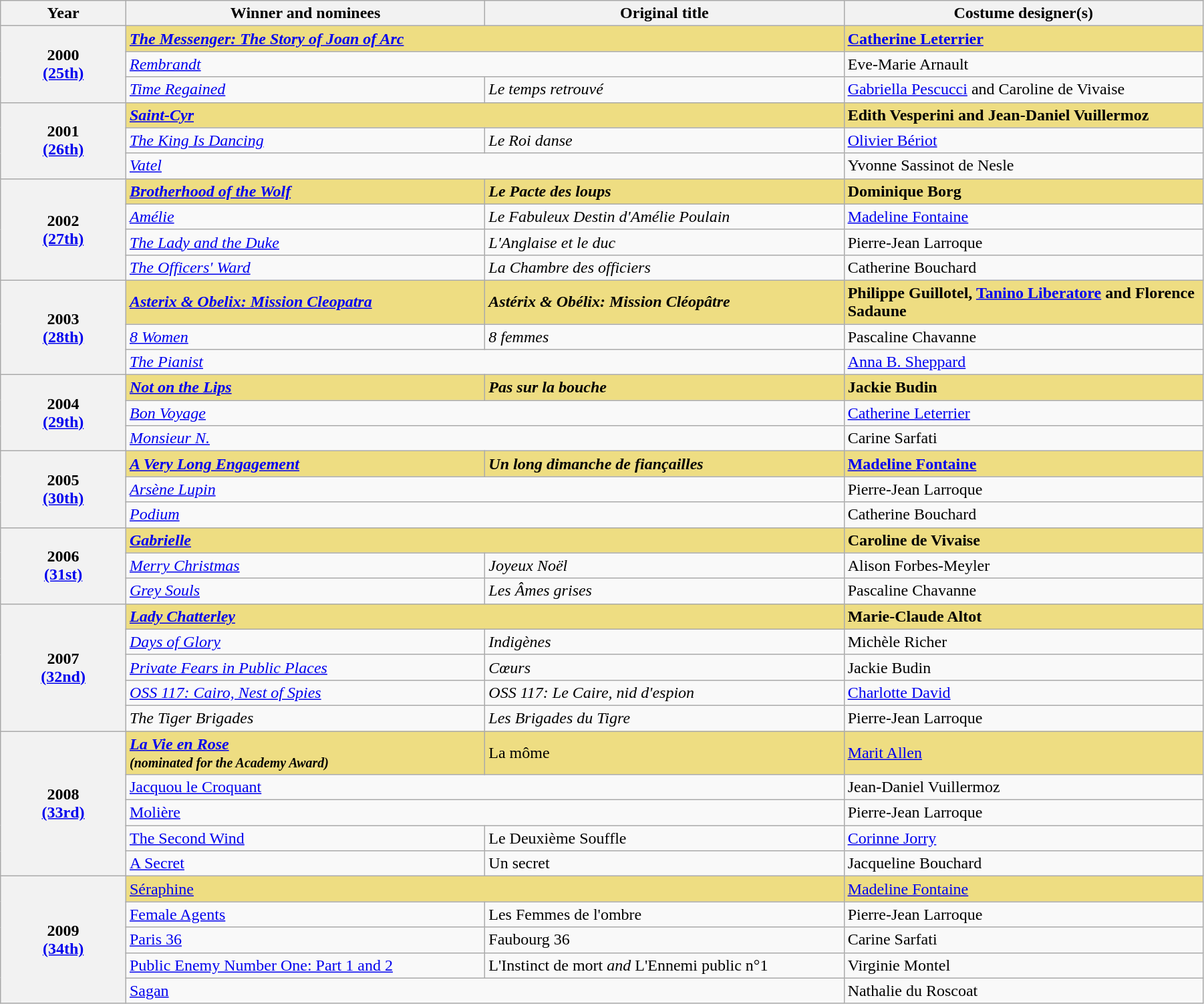<table class="wikitable" width="95%" cellpadding="5">
<tr>
<th width="100">Year</th>
<th width="300">Winner and nominees</th>
<th width="300">Original title</th>
<th width="300">Costume designer(s)</th>
</tr>
<tr>
<th rowspan="3" style="text-align:center;">2000<br><a href='#'>(25th)</a></th>
<td colspan="2" style="background:#eedd82;"><em><a href='#'><strong>The Messenger: The Story of Joan of Arc</strong></a></em></td>
<td style="background:#eedd82;"><strong><a href='#'>Catherine Leterrier</a></strong></td>
</tr>
<tr>
<td colspan="2"><em><a href='#'>Rembrandt</a></em></td>
<td>Eve-Marie Arnault</td>
</tr>
<tr>
<td><em><a href='#'>Time Regained</a></em></td>
<td><em>Le temps retrouvé</em></td>
<td><a href='#'>Gabriella Pescucci</a> and Caroline de Vivaise</td>
</tr>
<tr>
<th rowspan="3" style="text-align:center;">2001<br><a href='#'>(26th)</a></th>
<td colspan="2" style="background:#eedd82;"><em><a href='#'><strong>Saint-Cyr</strong></a></em></td>
<td style="background:#eedd82;"><strong>Edith Vesperini and Jean-Daniel Vuillermoz</strong></td>
</tr>
<tr>
<td><em><a href='#'>The King Is Dancing</a></em></td>
<td><em>Le Roi danse</em></td>
<td><a href='#'>Olivier Bériot</a></td>
</tr>
<tr>
<td colspan="2"><em><a href='#'>Vatel</a></em></td>
<td>Yvonne Sassinot de Nesle</td>
</tr>
<tr>
<th rowspan="4" style="text-align:center;">2002<br><a href='#'>(27th)</a></th>
<td style="background:#eedd82;"><em><a href='#'><strong>Brotherhood of the Wolf</strong></a></em></td>
<td style="background:#eedd82;"><strong><em>Le Pacte des loups</em></strong></td>
<td style="background:#eedd82;"><strong>Dominique Borg</strong></td>
</tr>
<tr>
<td><em><a href='#'>Amélie</a></em></td>
<td><em>Le Fabuleux Destin d'Amélie Poulain</em></td>
<td><a href='#'>Madeline Fontaine</a></td>
</tr>
<tr>
<td><em><a href='#'>The Lady and the Duke</a></em></td>
<td><em>L'Anglaise et le duc</em></td>
<td>Pierre-Jean Larroque</td>
</tr>
<tr>
<td><em><a href='#'>The Officers' Ward</a></em></td>
<td><em>La Chambre des officiers</em></td>
<td>Catherine Bouchard</td>
</tr>
<tr>
<th rowspan="3" style="text-align:center;">2003<br><a href='#'>(28th)</a></th>
<td style="background:#eedd82;"><em><a href='#'><strong>Asterix & Obelix: Mission Cleopatra</strong></a></em></td>
<td style="background:#eedd82;"><strong><em>Astérix & Obélix: Mission Cléopâtre</em></strong></td>
<td style="background:#eedd82;"><strong>Philippe Guillotel, <a href='#'>Tanino Liberatore</a> and Florence Sadaune</strong></td>
</tr>
<tr>
<td><em><a href='#'>8 Women</a></em></td>
<td><em>8 femmes</em></td>
<td>Pascaline Chavanne</td>
</tr>
<tr>
<td colspan="2"><em><a href='#'>The Pianist</a></em></td>
<td><a href='#'>Anna B. Sheppard</a></td>
</tr>
<tr>
<th rowspan="3" style="text-align:center;">2004<br><a href='#'>(29th)</a></th>
<td style="background:#eedd82;"><em><a href='#'><strong>Not on the Lips</strong></a></em></td>
<td style="background:#eedd82;"><strong><em>Pas sur la bouche</em></strong></td>
<td style="background:#eedd82;"><strong>Jackie Budin</strong></td>
</tr>
<tr>
<td colspan="2"><em><a href='#'>Bon Voyage</a></em></td>
<td><a href='#'>Catherine Leterrier</a></td>
</tr>
<tr>
<td colspan="2"><em><a href='#'>Monsieur N.</a></em></td>
<td>Carine Sarfati</td>
</tr>
<tr>
<th rowspan="3" style="text-align:center;">2005<br><a href='#'>(30th)</a></th>
<td style="background:#eedd82;"><em><a href='#'><strong>A Very Long Engagement</strong></a></em></td>
<td style="background:#eedd82;"><strong><em>Un long dimanche de fiançailles</em></strong></td>
<td style="background:#eedd82;"><strong><a href='#'>Madeline Fontaine</a></strong></td>
</tr>
<tr>
<td colspan="2"><em><a href='#'>Arsène Lupin</a></em></td>
<td>Pierre-Jean Larroque</td>
</tr>
<tr>
<td colspan="2"><em><a href='#'>Podium</a></em></td>
<td>Catherine Bouchard</td>
</tr>
<tr>
<th rowspan="3" style="text-align:center;">2006<br><a href='#'>(31st)</a></th>
<td colspan="2" style="background:#eedd82;"><em><a href='#'><strong>Gabrielle</strong></a></em></td>
<td style="background:#eedd82;"><strong>Caroline de Vivaise</strong></td>
</tr>
<tr>
<td><em><a href='#'>Merry Christmas</a></em></td>
<td><em>Joyeux Noël</em></td>
<td>Alison Forbes-Meyler</td>
</tr>
<tr>
<td><em><a href='#'>Grey Souls</a></em></td>
<td><em>Les Âmes grises</em></td>
<td>Pascaline Chavanne</td>
</tr>
<tr>
<th rowspan="5" style="text-align:center;">2007<br><a href='#'>(32nd)</a></th>
<td colspan="2" style="background:#eedd82;"><em><a href='#'><strong>Lady Chatterley</strong></a></em></td>
<td style="background:#eedd82;"><strong>Marie-Claude Altot</strong></td>
</tr>
<tr>
<td><em><a href='#'>Days of Glory</a></em></td>
<td><em>Indigènes</em></td>
<td>Michèle Richer</td>
</tr>
<tr>
<td><em><a href='#'>Private Fears in Public Places</a></em></td>
<td><em>Cœurs</em></td>
<td>Jackie Budin</td>
</tr>
<tr>
<td><em><a href='#'>OSS 117: Cairo, Nest of Spies</a></em></td>
<td><em>OSS 117: Le Caire, nid d'espion</em></td>
<td><a href='#'>Charlotte David</a></td>
</tr>
<tr>
<td><em>The Tiger Brigades</em></td>
<td><em>Les Brigades du Tigre</em></td>
<td>Pierre-Jean Larroque</td>
</tr>
<tr>
<th rowspan="5" style="text-align:center;">2008<br><a href='#'>(33rd)</a></th>
<td style="background:#eedd82;"><strong><em><a href='#'>La Vie en Rose</a><em><br><small>(nominated for the Academy Award)</small><strong></td>
<td style="background:#eedd82;"></em></strong>La môme<strong><em></td>
<td style="background:#eedd82;"></strong><a href='#'>Marit Allen</a><strong></td>
</tr>
<tr>
<td colspan="2"></em><a href='#'>Jacquou le Croquant</a><em></td>
<td>Jean-Daniel Vuillermoz</td>
</tr>
<tr>
<td colspan="2"></em><a href='#'>Molière</a><em></td>
<td>Pierre-Jean Larroque</td>
</tr>
<tr>
<td></em><a href='#'>The Second Wind</a><em></td>
<td></em>Le Deuxième Souffle<em></td>
<td><a href='#'>Corinne Jorry</a></td>
</tr>
<tr>
<td></em><a href='#'>A Secret</a><em></td>
<td></em>Un secret<em></td>
<td>Jacqueline Bouchard</td>
</tr>
<tr>
<th rowspan="5" style="text-align:center;">2009<br><a href='#'>(34th)</a></th>
<td colspan="2" style="background:#eedd82;"></em><a href='#'></strong>Séraphine<strong></a><em></td>
<td style="background:#eedd82;"></strong><a href='#'>Madeline Fontaine</a><strong></td>
</tr>
<tr>
<td></em><a href='#'>Female Agents</a><em></td>
<td></em>Les Femmes de l'ombre<em></td>
<td>Pierre-Jean Larroque</td>
</tr>
<tr>
<td></em><a href='#'>Paris 36</a><em></td>
<td></em>Faubourg 36<em></td>
<td>Carine Sarfati</td>
</tr>
<tr>
<td></em><a href='#'>Public Enemy Number One: Part 1 and 2</a><em></td>
<td></em>L'Instinct de mort<em> and </em>L'Ennemi public n°1<em></td>
<td>Virginie Montel</td>
</tr>
<tr>
<td colspan="2"></em><a href='#'>Sagan</a><em></td>
<td>Nathalie du Roscoat</td>
</tr>
</table>
